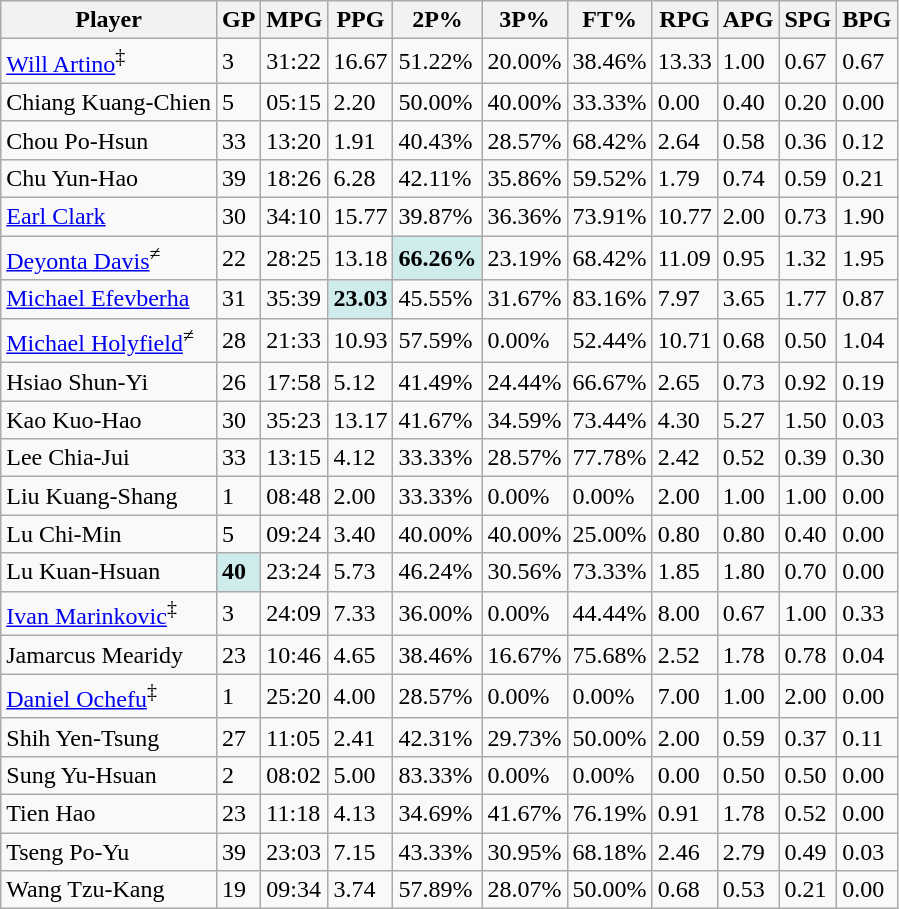<table class="wikitable">
<tr>
<th>Player</th>
<th>GP</th>
<th>MPG</th>
<th>PPG</th>
<th>2P%</th>
<th>3P%</th>
<th>FT%</th>
<th>RPG</th>
<th>APG</th>
<th>SPG</th>
<th>BPG</th>
</tr>
<tr>
<td><a href='#'>Will Artino</a><sup>‡</sup></td>
<td>3</td>
<td>31:22</td>
<td>16.67</td>
<td>51.22%</td>
<td>20.00%</td>
<td>38.46%</td>
<td>13.33</td>
<td>1.00</td>
<td>0.67</td>
<td>0.67</td>
</tr>
<tr>
<td>Chiang Kuang-Chien</td>
<td>5</td>
<td>05:15</td>
<td>2.20</td>
<td>50.00%</td>
<td>40.00%</td>
<td>33.33%</td>
<td>0.00</td>
<td>0.40</td>
<td>0.20</td>
<td>0.00</td>
</tr>
<tr>
<td>Chou Po-Hsun</td>
<td>33</td>
<td>13:20</td>
<td>1.91</td>
<td>40.43%</td>
<td>28.57%</td>
<td>68.42%</td>
<td>2.64</td>
<td>0.58</td>
<td>0.36</td>
<td>0.12</td>
</tr>
<tr>
<td>Chu Yun-Hao</td>
<td>39</td>
<td>18:26</td>
<td>6.28</td>
<td>42.11%</td>
<td>35.86%</td>
<td>59.52%</td>
<td>1.79</td>
<td>0.74</td>
<td>0.59</td>
<td>0.21</td>
</tr>
<tr>
<td><a href='#'>Earl Clark</a></td>
<td>30</td>
<td>34:10</td>
<td>15.77</td>
<td>39.87%</td>
<td>36.36%</td>
<td>73.91%</td>
<td>10.77</td>
<td>2.00</td>
<td>0.73</td>
<td>1.90</td>
</tr>
<tr>
<td><a href='#'>Deyonta Davis</a><sup>≠</sup></td>
<td>22</td>
<td>28:25</td>
<td>13.18</td>
<td style="background-color: #CFECEC"><strong>66.26%</strong></td>
<td>23.19%</td>
<td>68.42%</td>
<td>11.09</td>
<td>0.95</td>
<td>1.32</td>
<td>1.95</td>
</tr>
<tr>
<td><a href='#'>Michael Efevberha</a></td>
<td>31</td>
<td>35:39</td>
<td style="background-color: #CFECEC"><strong>23.03</strong></td>
<td>45.55%</td>
<td>31.67%</td>
<td>83.16%</td>
<td>7.97</td>
<td>3.65</td>
<td>1.77</td>
<td>0.87</td>
</tr>
<tr>
<td><a href='#'>Michael Holyfield</a><sup>≠</sup></td>
<td>28</td>
<td>21:33</td>
<td>10.93</td>
<td>57.59%</td>
<td>0.00%</td>
<td>52.44%</td>
<td>10.71</td>
<td>0.68</td>
<td>0.50</td>
<td>1.04</td>
</tr>
<tr>
<td>Hsiao Shun-Yi</td>
<td>26</td>
<td>17:58</td>
<td>5.12</td>
<td>41.49%</td>
<td>24.44%</td>
<td>66.67%</td>
<td>2.65</td>
<td>0.73</td>
<td>0.92</td>
<td>0.19</td>
</tr>
<tr>
<td>Kao Kuo-Hao</td>
<td>30</td>
<td>35:23</td>
<td>13.17</td>
<td>41.67%</td>
<td>34.59%</td>
<td>73.44%</td>
<td>4.30</td>
<td>5.27</td>
<td>1.50</td>
<td>0.03</td>
</tr>
<tr>
<td>Lee Chia-Jui</td>
<td>33</td>
<td>13:15</td>
<td>4.12</td>
<td>33.33%</td>
<td>28.57%</td>
<td>77.78%</td>
<td>2.42</td>
<td>0.52</td>
<td>0.39</td>
<td>0.30</td>
</tr>
<tr>
<td>Liu Kuang-Shang</td>
<td>1</td>
<td>08:48</td>
<td>2.00</td>
<td>33.33%</td>
<td>0.00%</td>
<td>0.00%</td>
<td>2.00</td>
<td>1.00</td>
<td>1.00</td>
<td>0.00</td>
</tr>
<tr>
<td>Lu Chi-Min</td>
<td>5</td>
<td>09:24</td>
<td>3.40</td>
<td>40.00%</td>
<td>40.00%</td>
<td>25.00%</td>
<td>0.80</td>
<td>0.80</td>
<td>0.40</td>
<td>0.00</td>
</tr>
<tr>
<td>Lu Kuan-Hsuan</td>
<td style="background-color: #CFECEC"><strong>40</strong></td>
<td>23:24</td>
<td>5.73</td>
<td>46.24%</td>
<td>30.56%</td>
<td>73.33%</td>
<td>1.85</td>
<td>1.80</td>
<td>0.70</td>
<td>0.00</td>
</tr>
<tr>
<td><a href='#'>Ivan Marinkovic</a><sup>‡</sup></td>
<td>3</td>
<td>24:09</td>
<td>7.33</td>
<td>36.00%</td>
<td>0.00%</td>
<td>44.44%</td>
<td>8.00</td>
<td>0.67</td>
<td>1.00</td>
<td>0.33</td>
</tr>
<tr>
<td>Jamarcus Mearidy</td>
<td>23</td>
<td>10:46</td>
<td>4.65</td>
<td>38.46%</td>
<td>16.67%</td>
<td>75.68%</td>
<td>2.52</td>
<td>1.78</td>
<td>0.78</td>
<td>0.04</td>
</tr>
<tr>
<td><a href='#'>Daniel Ochefu</a><sup>‡</sup></td>
<td>1</td>
<td>25:20</td>
<td>4.00</td>
<td>28.57%</td>
<td>0.00%</td>
<td>0.00%</td>
<td>7.00</td>
<td>1.00</td>
<td>2.00</td>
<td>0.00</td>
</tr>
<tr>
<td>Shih Yen-Tsung</td>
<td>27</td>
<td>11:05</td>
<td>2.41</td>
<td>42.31%</td>
<td>29.73%</td>
<td>50.00%</td>
<td>2.00</td>
<td>0.59</td>
<td>0.37</td>
<td>0.11</td>
</tr>
<tr>
<td>Sung Yu-Hsuan</td>
<td>2</td>
<td>08:02</td>
<td>5.00</td>
<td>83.33%</td>
<td>0.00%</td>
<td>0.00%</td>
<td>0.00</td>
<td>0.50</td>
<td>0.50</td>
<td>0.00</td>
</tr>
<tr>
<td>Tien Hao</td>
<td>23</td>
<td>11:18</td>
<td>4.13</td>
<td>34.69%</td>
<td>41.67%</td>
<td>76.19%</td>
<td>0.91</td>
<td>1.78</td>
<td>0.52</td>
<td>0.00</td>
</tr>
<tr>
<td>Tseng Po-Yu</td>
<td>39</td>
<td>23:03</td>
<td>7.15</td>
<td>43.33%</td>
<td>30.95%</td>
<td>68.18%</td>
<td>2.46</td>
<td>2.79</td>
<td>0.49</td>
<td>0.03</td>
</tr>
<tr>
<td>Wang Tzu-Kang</td>
<td>19</td>
<td>09:34</td>
<td>3.74</td>
<td>57.89%</td>
<td>28.07%</td>
<td>50.00%</td>
<td>0.68</td>
<td>0.53</td>
<td>0.21</td>
<td>0.00</td>
</tr>
</table>
